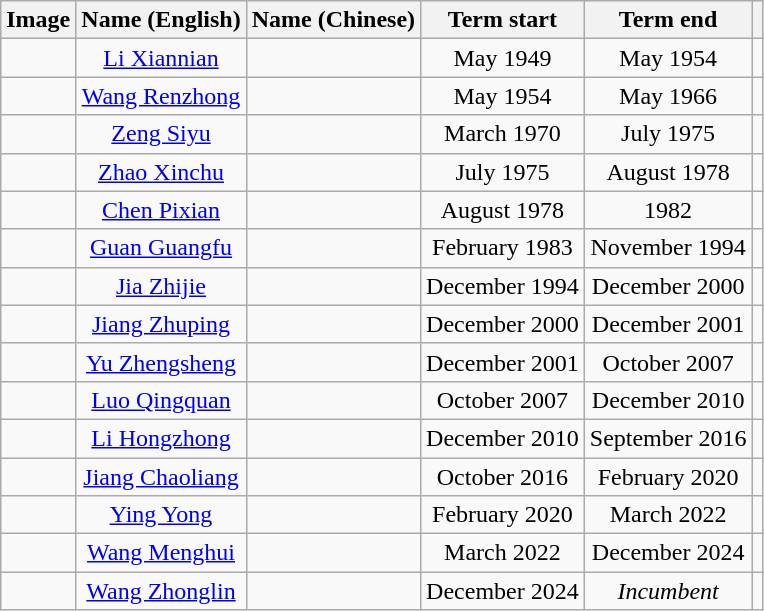<table class="wikitable" style="text-align:center">
<tr>
<th>Image</th>
<th>Name (English)</th>
<th>Name (Chinese)</th>
<th>Term start</th>
<th>Term end</th>
<th></th>
</tr>
<tr>
<td></td>
<td><a href='#'>Li Xiannian</a></td>
<td></td>
<td>May 1949</td>
<td>May 1954</td>
<td></td>
</tr>
<tr>
<td></td>
<td><a href='#'>Wang Renzhong</a></td>
<td></td>
<td>May 1954</td>
<td>May 1966</td>
<td></td>
</tr>
<tr>
<td></td>
<td><a href='#'>Zeng Siyu</a></td>
<td></td>
<td>March 1970</td>
<td>July 1975</td>
<td></td>
</tr>
<tr>
<td></td>
<td><a href='#'>Zhao Xinchu</a></td>
<td></td>
<td>July 1975</td>
<td>August 1978</td>
<td></td>
</tr>
<tr>
<td></td>
<td><a href='#'>Chen Pixian</a></td>
<td></td>
<td>August 1978</td>
<td>1982</td>
<td></td>
</tr>
<tr>
<td></td>
<td><a href='#'>Guan Guangfu</a></td>
<td></td>
<td>February 1983</td>
<td>November 1994</td>
<td></td>
</tr>
<tr>
<td></td>
<td><a href='#'>Jia Zhijie</a></td>
<td></td>
<td>December 1994</td>
<td>December 2000</td>
<td></td>
</tr>
<tr>
<td></td>
<td><a href='#'>Jiang Zhuping</a></td>
<td></td>
<td>December 2000</td>
<td>December 2001</td>
<td></td>
</tr>
<tr>
<td></td>
<td><a href='#'>Yu Zhengsheng</a></td>
<td></td>
<td>December 2001</td>
<td>October 2007</td>
<td></td>
</tr>
<tr>
<td></td>
<td><a href='#'>Luo Qingquan</a></td>
<td></td>
<td>October 2007</td>
<td>December 2010</td>
<td></td>
</tr>
<tr>
<td></td>
<td><a href='#'>Li Hongzhong</a></td>
<td></td>
<td>December 2010</td>
<td>September 2016</td>
<td></td>
</tr>
<tr>
<td></td>
<td><a href='#'>Jiang Chaoliang</a></td>
<td></td>
<td>October 2016</td>
<td>February 2020</td>
<td></td>
</tr>
<tr>
<td></td>
<td><a href='#'>Ying Yong</a></td>
<td></td>
<td>February 2020</td>
<td>March 2022</td>
<td></td>
</tr>
<tr>
<td></td>
<td><a href='#'>Wang Menghui</a></td>
<td></td>
<td>March 2022</td>
<td>December 2024</td>
<td></td>
</tr>
<tr>
<td></td>
<td><a href='#'>Wang Zhonglin</a></td>
<td></td>
<td>December 2024</td>
<td><em>Incumbent</em></td>
<td></td>
</tr>
</table>
